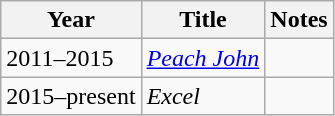<table class="wikitable">
<tr>
<th>Year</th>
<th>Title</th>
<th>Notes</th>
</tr>
<tr>
<td>2011–2015</td>
<td><em><a href='#'>Peach John</a></em></td>
<td></td>
</tr>
<tr>
<td>2015–present</td>
<td><em>Excel</em></td>
<td></td>
</tr>
</table>
